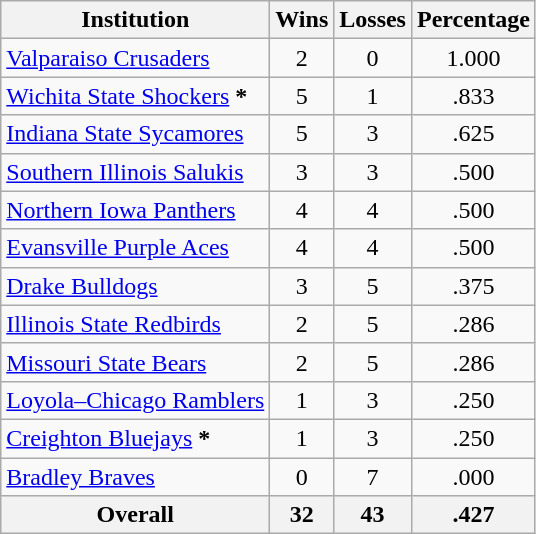<table class="wikitable sortable" style="text-align:center;">
<tr>
<th>Institution</th>
<th>Wins</th>
<th>Losses</th>
<th>Percentage</th>
</tr>
<tr>
<td align=left><a href='#'>Valparaiso Crusaders</a></td>
<td>2</td>
<td>0</td>
<td>1.000</td>
</tr>
<tr>
<td align=left><a href='#'>Wichita State Shockers</a> <strong>*</strong></td>
<td>5</td>
<td>1</td>
<td>.833</td>
</tr>
<tr>
<td align=left><a href='#'>Indiana State Sycamores</a></td>
<td>5</td>
<td>3</td>
<td>.625</td>
</tr>
<tr>
<td align=left><a href='#'>Southern Illinois Salukis</a></td>
<td>3</td>
<td>3</td>
<td>.500</td>
</tr>
<tr>
<td align=left><a href='#'>Northern Iowa Panthers</a></td>
<td>4</td>
<td>4</td>
<td>.500</td>
</tr>
<tr>
<td align=left><a href='#'>Evansville Purple Aces</a></td>
<td>4</td>
<td>4</td>
<td>.500</td>
</tr>
<tr>
<td align=left><a href='#'>Drake Bulldogs</a></td>
<td>3</td>
<td>5</td>
<td>.375</td>
</tr>
<tr>
<td align=left><a href='#'>Illinois State Redbirds</a></td>
<td>2</td>
<td>5</td>
<td>.286</td>
</tr>
<tr>
<td align=left><a href='#'>Missouri State Bears</a></td>
<td>2</td>
<td>5</td>
<td>.286</td>
</tr>
<tr>
<td align=left><a href='#'>Loyola–Chicago Ramblers</a></td>
<td>1</td>
<td>3</td>
<td>.250</td>
</tr>
<tr>
<td align=left><a href='#'>Creighton Bluejays</a> <strong>*</strong></td>
<td>1</td>
<td>3</td>
<td>.250</td>
</tr>
<tr>
<td align=left><a href='#'>Bradley Braves</a></td>
<td>0</td>
<td>7</td>
<td>.000</td>
</tr>
<tr>
<th align=right>Overall</th>
<th>32</th>
<th>43</th>
<th>.427</th>
</tr>
</table>
